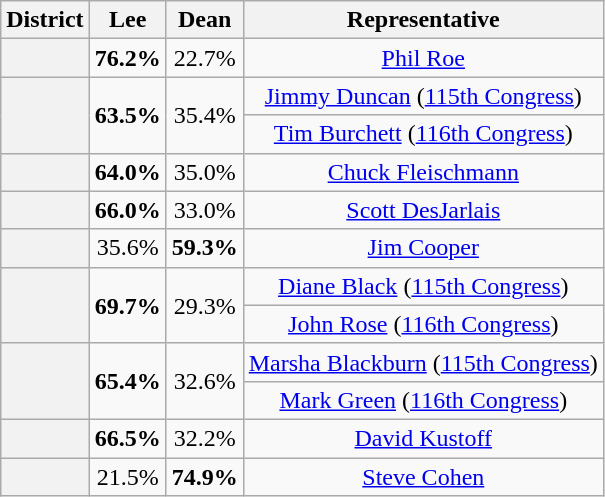<table class="wikitable sortable">
<tr>
<th>District</th>
<th>Lee</th>
<th>Dean</th>
<th>Representative</th>
</tr>
<tr align=center>
<th></th>
<td><strong>76.2%</strong></td>
<td>22.7%</td>
<td><a href='#'>Phil Roe</a></td>
</tr>
<tr align=center>
<th rowspan=2 ></th>
<td rowspan=2><strong>63.5%</strong></td>
<td rowspan=2>35.4%</td>
<td><a href='#'>Jimmy Duncan</a> (<a href='#'>115th Congress</a>)</td>
</tr>
<tr align=center>
<td><a href='#'>Tim Burchett</a>  (<a href='#'>116th Congress</a>)</td>
</tr>
<tr align=center>
<th></th>
<td><strong>64.0%</strong></td>
<td>35.0%</td>
<td><a href='#'>Chuck Fleischmann</a></td>
</tr>
<tr align=center>
<th></th>
<td><strong>66.0%</strong></td>
<td>33.0%</td>
<td><a href='#'>Scott DesJarlais</a></td>
</tr>
<tr align=center>
<th></th>
<td>35.6%</td>
<td><strong>59.3%</strong></td>
<td><a href='#'>Jim Cooper</a></td>
</tr>
<tr align=center>
<th rowspan=2 ></th>
<td rowspan=2><strong>69.7%</strong></td>
<td rowspan=2>29.3%</td>
<td><a href='#'>Diane Black</a> (<a href='#'>115th Congress</a>)</td>
</tr>
<tr align=center>
<td><a href='#'>John Rose</a>  (<a href='#'>116th Congress</a>)</td>
</tr>
<tr align=center>
<th rowspan=2 ></th>
<td rowspan=2><strong>65.4%</strong></td>
<td rowspan=2>32.6%</td>
<td><a href='#'>Marsha Blackburn</a> (<a href='#'>115th Congress</a>)</td>
</tr>
<tr align=center>
<td><a href='#'>Mark Green</a>  (<a href='#'>116th Congress</a>)</td>
</tr>
<tr align=center>
<th></th>
<td><strong>66.5%</strong></td>
<td>32.2%</td>
<td><a href='#'>David Kustoff</a></td>
</tr>
<tr align=center>
<th></th>
<td>21.5%</td>
<td><strong>74.9%</strong></td>
<td><a href='#'>Steve Cohen</a></td>
</tr>
</table>
